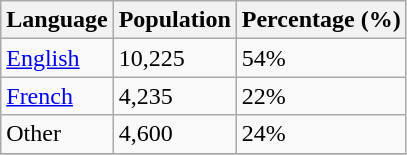<table class="wikitable">
<tr>
<th>Language</th>
<th>Population</th>
<th>Percentage (%)</th>
</tr>
<tr>
<td><a href='#'>English</a></td>
<td>10,225</td>
<td>54%</td>
</tr>
<tr>
<td><a href='#'>French</a></td>
<td>4,235</td>
<td>22%</td>
</tr>
<tr>
<td>Other</td>
<td>4,600</td>
<td>24%</td>
</tr>
<tr>
</tr>
</table>
